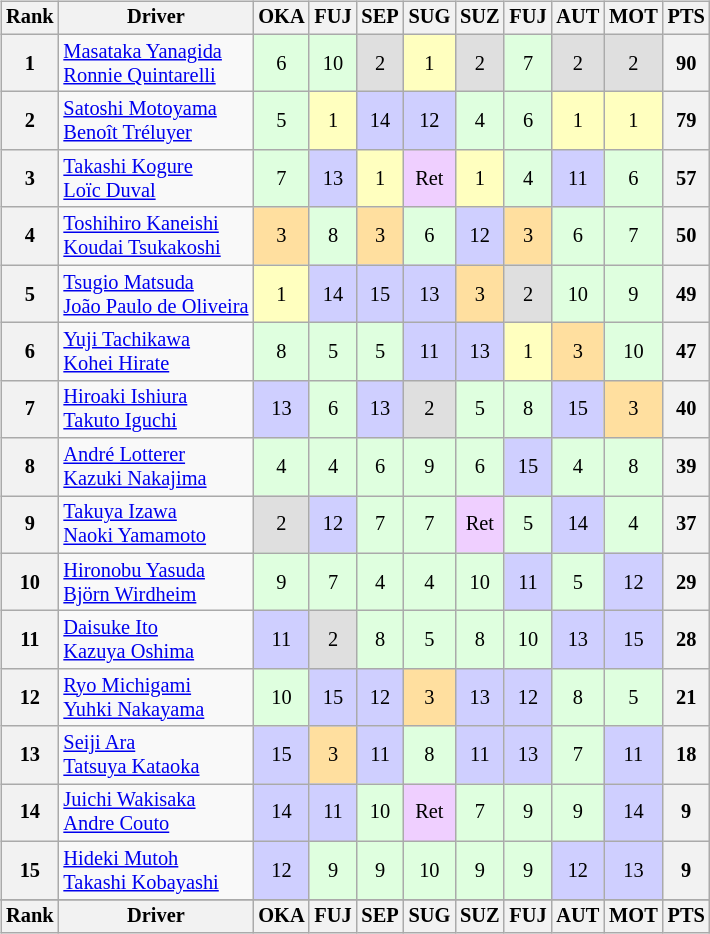<table>
<tr>
<td><br><table class="wikitable" style="font-size:85%; text-align:center">
<tr>
<th>Rank</th>
<th>Driver</th>
<th>OKA<br></th>
<th>FUJ<br></th>
<th>SEP<br></th>
<th>SUG<br></th>
<th>SUZ<br></th>
<th>FUJ<br></th>
<th>AUT<br></th>
<th>MOT<br></th>
<th>PTS</th>
</tr>
<tr>
<th>1</th>
<td align="left"> <a href='#'>Masataka Yanagida</a><br> <a href='#'>Ronnie Quintarelli</a></td>
<td style="background:#DFFFDF;">6</td>
<td style="background:#DFFFDF;">10</td>
<td style="background:#DFDFDF;">2</td>
<td style="background:#FFFFBF;">1</td>
<td style="background:#DFDFDF;">2</td>
<td style="background:#DFFFDF;">7</td>
<td style="background:#DFDFDF;">2</td>
<td style="background:#DFDFDF;">2</td>
<th>90</th>
</tr>
<tr>
<th>2</th>
<td align="left"> <a href='#'>Satoshi Motoyama</a><br> <a href='#'>Benoît Tréluyer</a></td>
<td style="background:#DFFFDF;">5</td>
<td style="background:#FFFFBF;">1</td>
<td style="background:#CFCFFF;">14</td>
<td style="background:#CFCFFF;">12</td>
<td style="background:#DFFFDF;">4</td>
<td style="background:#DFFFDF;">6</td>
<td style="background:#FFFFBF;">1</td>
<td style="background:#FFFFBF;">1</td>
<th>79</th>
</tr>
<tr>
<th>3</th>
<td align="left"> <a href='#'>Takashi Kogure</a><br> <a href='#'>Loïc Duval</a></td>
<td style="background:#DFFFDF;">7</td>
<td style="background:#CFCFFF;">13</td>
<td style="background:#FFFFBF;">1</td>
<td style="background:#EFCFFF;">Ret</td>
<td style="background:#FFFFBF;">1</td>
<td style="background:#DFFFDF;">4</td>
<td style="background:#CFCFFF;">11</td>
<td style="background:#DFFFDF;">6</td>
<th>57</th>
</tr>
<tr>
<th>4</th>
<td align="left"> <a href='#'>Toshihiro Kaneishi</a><br> <a href='#'>Koudai Tsukakoshi</a></td>
<td style="background:#FFDF9F;">3</td>
<td style="background:#DFFFDF;">8</td>
<td style="background:#FFDF9F;">3</td>
<td style="background:#DFFFDF;">6</td>
<td style="background:#CFCFFF;">12</td>
<td style="background:#FFDF9F;">3</td>
<td style="background:#DFFFDF;">6</td>
<td style="background:#DFFFDF;">7</td>
<th>50</th>
</tr>
<tr>
<th>5</th>
<td align="left"> <a href='#'>Tsugio Matsuda</a><br> <a href='#'>João Paulo de Oliveira</a></td>
<td style="background:#FFFFBF;">1</td>
<td style="background:#CFCFFF;">14</td>
<td style="background:#CFCFFF;">15</td>
<td style="background:#CFCFFF;">13</td>
<td style="background:#FFDF9F;">3</td>
<td style="background:#DFDFDF;">2</td>
<td style="background:#DFFFDF;">10</td>
<td style="background:#DFFFDF;">9</td>
<th>49</th>
</tr>
<tr>
<th>6</th>
<td align="left"> <a href='#'>Yuji Tachikawa</a><br> <a href='#'>Kohei Hirate</a></td>
<td style="background:#DFFFDF;">8</td>
<td style="background:#DFFFDF;">5</td>
<td style="background:#DFFFDF;">5</td>
<td style="background:#CFCFFF;">11</td>
<td style="background:#CFCFFF;">13</td>
<td style="background:#FFFFBF;">1</td>
<td style="background:#FFDF9F;">3</td>
<td style="background:#DFFFDF;">10</td>
<th>47</th>
</tr>
<tr>
<th>7</th>
<td align="left"> <a href='#'>Hiroaki Ishiura</a><br> <a href='#'>Takuto Iguchi</a></td>
<td style="background:#CFCFFF;">13</td>
<td style="background:#DFFFDF;">6</td>
<td style="background:#CFCFFF;">13</td>
<td style="background:#DFDFDF;">2</td>
<td style="background:#DFFFDF;">5</td>
<td style="background:#DFFFDF;">8</td>
<td style="background:#CFCFFF;">15</td>
<td style="background:#FFDF9F;">3</td>
<th>40</th>
</tr>
<tr>
<th>8</th>
<td align="left"> <a href='#'>André Lotterer</a><br> <a href='#'>Kazuki Nakajima</a></td>
<td style="background:#DFFFDF;">4</td>
<td style="background:#DFFFDF;">4</td>
<td style="background:#DFFFDF;">6</td>
<td style="background:#DFFFDF;">9</td>
<td style="background:#DFFFDF;">6</td>
<td style="background:#CFCFFF;">15</td>
<td style="background:#DFFFDF;">4</td>
<td style="background:#DFFFDF;">8</td>
<th>39</th>
</tr>
<tr>
<th>9</th>
<td align="left"> <a href='#'>Takuya Izawa</a><br> <a href='#'>Naoki Yamamoto</a></td>
<td style="background:#DFDFDF;">2</td>
<td style="background:#CFCFFF;">12</td>
<td style="background:#DFFFDF;">7</td>
<td style="background:#DFFFDF;">7</td>
<td style="background:#EFCFFF;">Ret</td>
<td style="background:#DFFFDF;">5</td>
<td style="background:#CFCFFF;">14</td>
<td style="background:#DFFFDF;">4</td>
<th>37</th>
</tr>
<tr>
<th>10</th>
<td align="left"> <a href='#'>Hironobu Yasuda</a><br> <a href='#'>Björn Wirdheim</a></td>
<td style="background:#DFFFDF;">9</td>
<td style="background:#DFFFDF;">7</td>
<td style="background:#DFFFDF;">4</td>
<td style="background:#DFFFDF;">4</td>
<td style="background:#DFFFDF;">10</td>
<td style="background:#CFCFFF;">11</td>
<td style="background:#DFFFDF;">5</td>
<td style="background:#CFCFFF;">12</td>
<th>29</th>
</tr>
<tr>
<th>11</th>
<td align="left"> <a href='#'>Daisuke Ito</a><br> <a href='#'>Kazuya Oshima</a></td>
<td style="background:#CFCFFF;">11</td>
<td style="background:#DFDFDF;">2</td>
<td style="background:#DFFFDF;">8</td>
<td style="background:#DFFFDF;">5</td>
<td style="background:#DFFFDF;">8</td>
<td style="background:#DFFFDF;">10</td>
<td style="background:#CFCFFF;">13</td>
<td style="background:#CFCFFF;">15</td>
<th>28</th>
</tr>
<tr>
<th>12</th>
<td align="left"> <a href='#'>Ryo Michigami</a><br> <a href='#'>Yuhki Nakayama</a></td>
<td style="background:#DFFFDF;">10</td>
<td style="background:#CFCFFF;">15</td>
<td style="background:#CFCFFF;">12</td>
<td style="background:#FFDF9F;">3</td>
<td style="background:#CFCFFF;">13</td>
<td style="background:#CFCFFF;">12</td>
<td style="background:#DFFFDF;">8</td>
<td style="background:#DFFFDF;">5</td>
<th>21</th>
</tr>
<tr>
<th>13</th>
<td align="left"> <a href='#'>Seiji Ara</a><br> <a href='#'>Tatsuya Kataoka</a></td>
<td style="background:#CFCFFF;">15</td>
<td style="background:#FFDF9F;">3</td>
<td style="background:#CFCFFF;">11</td>
<td style="background:#DFFFDF;">8</td>
<td style="background:#CFCFFF;">11</td>
<td style="background:#CFCFFF;">13</td>
<td style="background:#DFFFDF;">7</td>
<td style="background:#CFCFFF;">11</td>
<th>18</th>
</tr>
<tr>
<th>14</th>
<td align="left"> <a href='#'>Juichi Wakisaka</a><br> <a href='#'>Andre Couto</a></td>
<td style="background:#CFCFFF;">14</td>
<td style="background:#CFCFFF;">11</td>
<td style="background:#DFFFDF;">10</td>
<td style="background:#EFCFFF;">Ret</td>
<td style="background:#DFFFDF;">7</td>
<td style="background:#DFFFDF;">9</td>
<td style="background:#DFFFDF;">9</td>
<td style="background:#CFCFFF;">14</td>
<th>9</th>
</tr>
<tr>
<th>15</th>
<td align="left"> <a href='#'>Hideki Mutoh</a><br> <a href='#'>Takashi Kobayashi</a></td>
<td style="background:#CFCFFF;">12</td>
<td style="background:#DFFFDF;">9</td>
<td style="background:#DFFFDF;">9</td>
<td style="background:#DFFFDF;">10</td>
<td style="background:#DFFFDF;">9</td>
<td style="background:#DFFFDF;">9</td>
<td style="background:#CFCFFF;">12</td>
<td style="background:#CFCFFF;">13</td>
<th>9</th>
</tr>
<tr>
</tr>
<tr>
<th>Rank</th>
<th>Driver</th>
<th>OKA<br></th>
<th>FUJ<br></th>
<th>SEP<br></th>
<th>SUG<br></th>
<th>SUZ<br></th>
<th>FUJ<br></th>
<th>AUT<br></th>
<th>MOT<br></th>
<th>PTS</th>
</tr>
</table>
</td>
<td valign="top"><br></td>
</tr>
</table>
